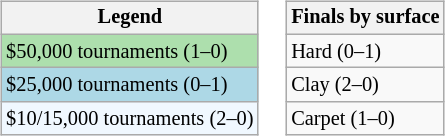<table>
<tr valign=top>
<td><br><table class=wikitable style="font-size:85%;">
<tr>
<th>Legend</th>
</tr>
<tr style="background:#addfad;">
<td>$50,000 tournaments (1–0)</td>
</tr>
<tr style="background:lightblue;">
<td>$25,000 tournaments (0–1)</td>
</tr>
<tr style="background:#f0f8ff;">
<td>$10/15,000 tournaments (2–0)</td>
</tr>
</table>
</td>
<td><br><table class=wikitable style="font-size:85%;">
<tr>
<th>Finals by surface</th>
</tr>
<tr>
<td>Hard (0–1)</td>
</tr>
<tr>
<td>Clay (2–0)</td>
</tr>
<tr>
<td>Carpet (1–0)</td>
</tr>
</table>
</td>
</tr>
</table>
